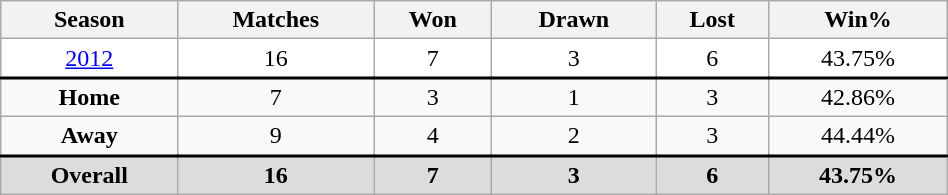<table class="wikitable" style="width:50%;text-align:center">
<tr>
<th width=10>Season</th>
<th width=10>Matches</th>
<th width=10>Won</th>
<th width=10>Drawn</th>
<th width=10>Lost</th>
<th width=10>Win%</th>
</tr>
<tr style="background:white;">
<td><a href='#'>2012</a></td>
<td>16</td>
<td>7</td>
<td>3</td>
<td>6</td>
<td>43.75%</td>
</tr>
<tr style="border-top:2px solid black;">
<td><strong>Home</strong></td>
<td>7</td>
<td>3</td>
<td>1</td>
<td>3</td>
<td>42.86%</td>
</tr>
<tr>
<td><strong>Away</strong></td>
<td>9</td>
<td>4</td>
<td>2</td>
<td>3</td>
<td>44.44%</td>
</tr>
<tr style="border-top:2px solid black;background:gainsboro;">
<td><strong>Overall</strong></td>
<td><strong>16</strong></td>
<td><strong>7</strong></td>
<td><strong>3</strong></td>
<td><strong>6</strong></td>
<td><strong>43.75%</strong></td>
</tr>
</table>
